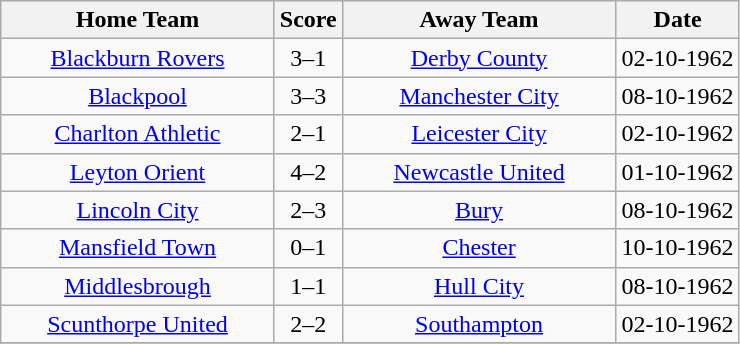<table class="wikitable" style="text-align:center;">
<tr>
<th width=175>Home Team</th>
<th width=20>Score</th>
<th width=175>Away Team</th>
<th width= 75>Date</th>
</tr>
<tr>
<td><a href='#'>Blackburn Rovers</a></td>
<td>3–1</td>
<td><a href='#'>Derby County</a></td>
<td>02-10-1962</td>
</tr>
<tr>
<td><a href='#'>Blackpool</a></td>
<td>3–3</td>
<td><a href='#'>Manchester City</a></td>
<td>08-10-1962</td>
</tr>
<tr>
<td><a href='#'>Charlton Athletic</a></td>
<td>2–1</td>
<td><a href='#'>Leicester City</a></td>
<td>02-10-1962</td>
</tr>
<tr>
<td><a href='#'>Leyton Orient</a></td>
<td>4–2</td>
<td><a href='#'>Newcastle United</a></td>
<td>01-10-1962</td>
</tr>
<tr>
<td><a href='#'>Lincoln City</a></td>
<td>2–3</td>
<td><a href='#'>Bury</a></td>
<td>08-10-1962</td>
</tr>
<tr>
<td><a href='#'>Mansfield Town</a></td>
<td>0–1</td>
<td><a href='#'>Chester</a></td>
<td>10-10-1962</td>
</tr>
<tr>
<td><a href='#'>Middlesbrough</a></td>
<td>1–1</td>
<td><a href='#'>Hull City</a></td>
<td>08-10-1962</td>
</tr>
<tr>
<td><a href='#'>Scunthorpe United</a></td>
<td>2–2</td>
<td><a href='#'>Southampton</a></td>
<td>02-10-1962</td>
</tr>
<tr>
</tr>
</table>
